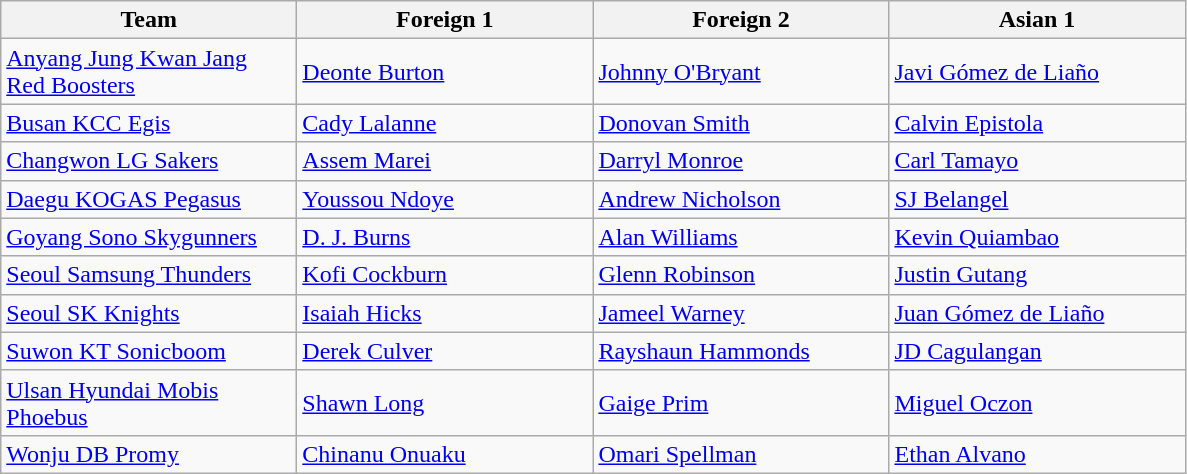<table class="wikitable">
<tr>
<th style="width:190px;"><strong>Team</strong></th>
<th style="width:190px;"><strong>Foreign 1</strong></th>
<th style="width:190px;"><strong>Foreign 2</strong></th>
<th style="width:190px;"><strong>Asian 1</strong></th>
</tr>
<tr>
<td><a href='#'>Anyang Jung Kwan Jang Red Boosters</a></td>
<td> <a href='#'>Deonte Burton</a></td>
<td> <a href='#'>Johnny O'Bryant</a></td>
<td> <a href='#'>Javi Gómez de Liaño</a></td>
</tr>
<tr>
<td><a href='#'>Busan KCC Egis</a></td>
<td> <a href='#'>Cady Lalanne</a></td>
<td> <a href='#'>Donovan Smith</a></td>
<td> <a href='#'>Calvin Epistola</a></td>
</tr>
<tr>
<td><a href='#'>Changwon LG Sakers</a></td>
<td> <a href='#'>Assem Marei</a></td>
<td> <a href='#'>Darryl Monroe</a></td>
<td> <a href='#'>Carl Tamayo</a></td>
</tr>
<tr>
<td><a href='#'>Daegu KOGAS Pegasus</a></td>
<td> <a href='#'>Youssou Ndoye</a></td>
<td> <a href='#'>Andrew Nicholson</a></td>
<td> <a href='#'>SJ Belangel</a></td>
</tr>
<tr>
<td><a href='#'>Goyang Sono Skygunners</a></td>
<td> <a href='#'>D. J. Burns</a></td>
<td> <a href='#'>Alan Williams</a></td>
<td> <a href='#'>Kevin Quiambao</a></td>
</tr>
<tr>
<td><a href='#'>Seoul Samsung Thunders</a></td>
<td> <a href='#'>Kofi Cockburn</a></td>
<td> <a href='#'>Glenn Robinson</a></td>
<td> <a href='#'>Justin Gutang</a></td>
</tr>
<tr>
<td><a href='#'>Seoul SK Knights</a></td>
<td> <a href='#'>Isaiah Hicks</a></td>
<td> <a href='#'>Jameel Warney</a></td>
<td> <a href='#'>Juan Gómez de Liaño</a></td>
</tr>
<tr>
<td><a href='#'>Suwon KT Sonicboom</a></td>
<td> <a href='#'>Derek Culver</a></td>
<td> <a href='#'>Rayshaun Hammonds</a></td>
<td> <a href='#'>JD Cagulangan</a></td>
</tr>
<tr>
<td><a href='#'>Ulsan Hyundai Mobis Phoebus</a></td>
<td> <a href='#'>Shawn Long</a></td>
<td> <a href='#'>Gaige Prim</a></td>
<td> <a href='#'>Miguel Oczon</a></td>
</tr>
<tr>
<td><a href='#'>Wonju DB Promy</a></td>
<td> <a href='#'>Chinanu Onuaku</a></td>
<td> <a href='#'>Omari Spellman</a></td>
<td> <a href='#'>Ethan Alvano</a></td>
</tr>
</table>
